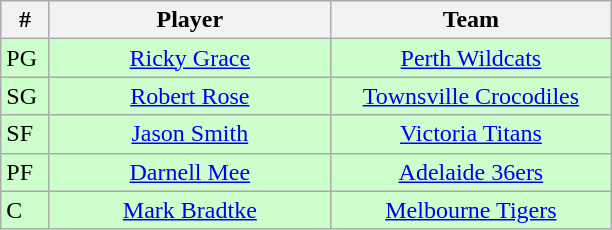<table class="wikitable" style="text-align:center">
<tr>
<th width=25>#</th>
<th width=180>Player</th>
<th width=180>Team</th>
</tr>
<tr style="background:#cfc;">
<td align=left>PG</td>
<td><a href='#'>Ricky Grace</a></td>
<td><a href='#'>Perth Wildcats</a></td>
</tr>
<tr style="background:#cfc;">
<td align=left>SG</td>
<td><a href='#'>Robert Rose</a></td>
<td><a href='#'>Townsville Crocodiles</a></td>
</tr>
<tr style="background:#cfc;">
<td align=left>SF</td>
<td><a href='#'>Jason Smith</a></td>
<td><a href='#'>Victoria Titans</a></td>
</tr>
<tr style="background:#cfc;">
<td align=left>PF</td>
<td><a href='#'>Darnell Mee</a></td>
<td><a href='#'>Adelaide 36ers</a></td>
</tr>
<tr style="background:#cfc;">
<td align=left>C</td>
<td><a href='#'>Mark Bradtke</a></td>
<td><a href='#'>Melbourne Tigers</a></td>
</tr>
</table>
